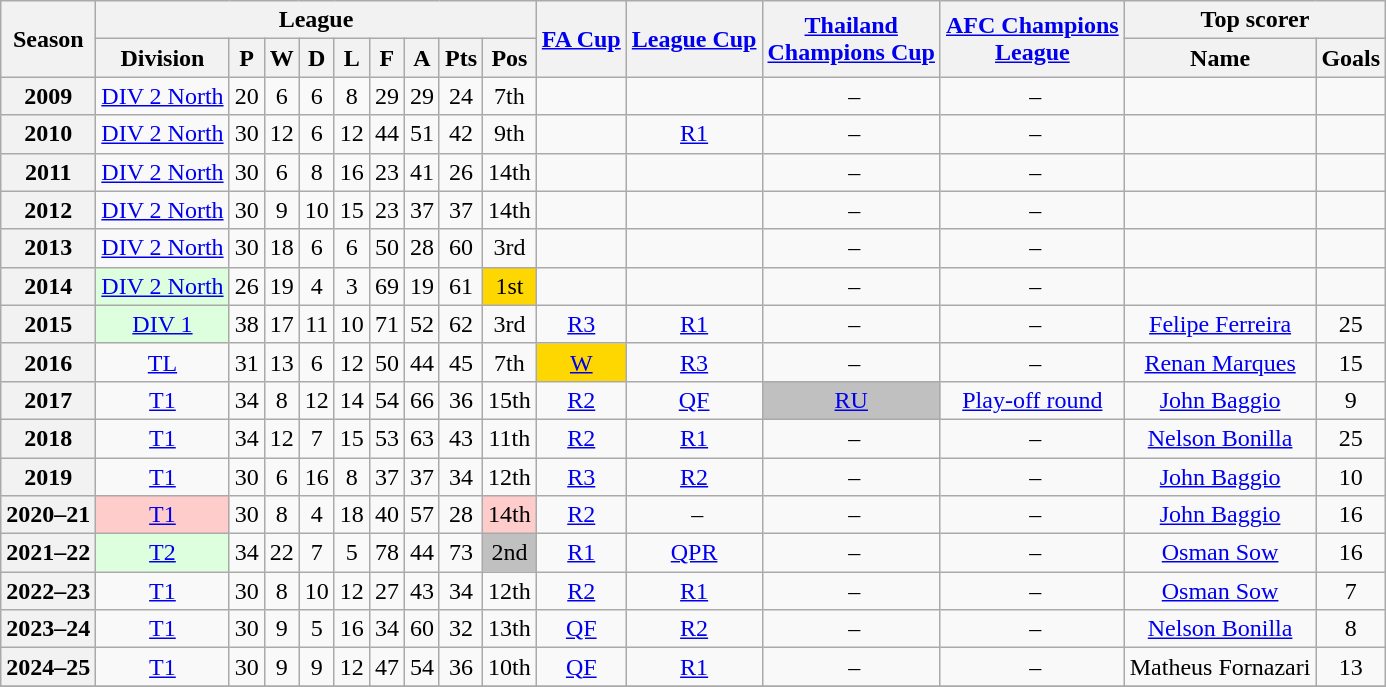<table class="wikitable" style="text-align: center">
<tr>
<th rowspan=2>Season</th>
<th colspan=9>League</th>
<th rowspan=2><a href='#'>FA Cup</a></th>
<th rowspan=2><a href='#'>League Cup</a></th>
<th rowspan=2><a href='#'>Thailand<br>Champions Cup</a></th>
<th rowspan=2><a href='#'>AFC Champions<br>League</a></th>
<th colspan=2>Top scorer</th>
</tr>
<tr>
<th>Division</th>
<th>P</th>
<th>W</th>
<th>D</th>
<th>L</th>
<th>F</th>
<th>A</th>
<th>Pts</th>
<th>Pos</th>
<th>Name</th>
<th>Goals</th>
</tr>
<tr>
<th>2009</th>
<td><a href='#'>DIV 2 North</a></td>
<td>20</td>
<td>6</td>
<td>6</td>
<td>8</td>
<td>29</td>
<td>29</td>
<td>24</td>
<td>7th</td>
<td></td>
<td></td>
<td> –</td>
<td> –</td>
<td></td>
<td></td>
</tr>
<tr>
<th>2010</th>
<td><a href='#'>DIV 2 North</a></td>
<td>30</td>
<td>12</td>
<td>6</td>
<td>12</td>
<td>44</td>
<td>51</td>
<td>42</td>
<td>9th</td>
<td></td>
<td><a href='#'>R1</a></td>
<td> –</td>
<td> –</td>
<td></td>
<td></td>
</tr>
<tr>
<th>2011</th>
<td><a href='#'>DIV 2 North</a></td>
<td>30</td>
<td>6</td>
<td>8</td>
<td>16</td>
<td>23</td>
<td>41</td>
<td>26</td>
<td>14th</td>
<td></td>
<td></td>
<td> –</td>
<td> –</td>
<td></td>
<td></td>
</tr>
<tr>
<th>2012</th>
<td><a href='#'>DIV 2 North</a></td>
<td>30</td>
<td>9</td>
<td>10</td>
<td>15</td>
<td>23</td>
<td>37</td>
<td>37</td>
<td>14th</td>
<td></td>
<td></td>
<td> –</td>
<td> –</td>
<td></td>
<td></td>
</tr>
<tr>
<th>2013</th>
<td><a href='#'>DIV 2 North</a></td>
<td>30</td>
<td>18</td>
<td>6</td>
<td>6</td>
<td>50</td>
<td>28</td>
<td>60</td>
<td>3rd</td>
<td></td>
<td></td>
<td> –</td>
<td> –</td>
<td></td>
<td></td>
</tr>
<tr>
<th>2014</th>
<td bgcolor="#DDFFDD"><a href='#'>DIV 2 North</a></td>
<td>26</td>
<td>19</td>
<td>4</td>
<td>3</td>
<td>69</td>
<td>19</td>
<td>61</td>
<td bgcolor=gold>1st</td>
<td></td>
<td></td>
<td> –</td>
<td> –</td>
<td></td>
<td></td>
</tr>
<tr>
<th>2015</th>
<td bgcolor="#DDFFDD"><a href='#'>DIV 1</a></td>
<td>38</td>
<td>17</td>
<td>11</td>
<td>10</td>
<td>71</td>
<td>52</td>
<td>62</td>
<td>3rd</td>
<td><a href='#'>R3</a></td>
<td><a href='#'>R1</a></td>
<td> –</td>
<td> –</td>
<td><a href='#'>Felipe Ferreira</a></td>
<td>25</td>
</tr>
<tr>
<th>2016</th>
<td><a href='#'>TL</a></td>
<td>31</td>
<td>13</td>
<td>6</td>
<td>12</td>
<td>50</td>
<td>44</td>
<td>45</td>
<td>7th</td>
<td bgcolor=gold><a href='#'>W</a></td>
<td><a href='#'>R3</a></td>
<td> –</td>
<td> –</td>
<td><a href='#'>Renan Marques</a></td>
<td>15</td>
</tr>
<tr>
<th>2017</th>
<td><a href='#'>T1</a></td>
<td>34</td>
<td>8</td>
<td>12</td>
<td>14</td>
<td>54</td>
<td>66</td>
<td>36</td>
<td>15th</td>
<td><a href='#'>R2</a></td>
<td><a href='#'>QF</a></td>
<td style="background:silver;"><a href='#'>RU</a></td>
<td><a href='#'>Play-off round</a></td>
<td><a href='#'>John Baggio</a></td>
<td>9</td>
</tr>
<tr>
<th>2018</th>
<td><a href='#'>T1</a></td>
<td>34</td>
<td>12</td>
<td>7</td>
<td>15</td>
<td>53</td>
<td>63</td>
<td>43</td>
<td>11th</td>
<td><a href='#'>R2</a></td>
<td><a href='#'>R1</a></td>
<td> –</td>
<td> –</td>
<td><a href='#'>Nelson Bonilla</a></td>
<td>25</td>
</tr>
<tr>
<th>2019</th>
<td><a href='#'>T1</a></td>
<td>30</td>
<td>6</td>
<td>16</td>
<td>8</td>
<td>37</td>
<td>37</td>
<td>34</td>
<td>12th</td>
<td><a href='#'>R3</a></td>
<td><a href='#'>R2</a></td>
<td> –</td>
<td> –</td>
<td><a href='#'>John Baggio</a></td>
<td>10</td>
</tr>
<tr>
<th>2020–21</th>
<td bgcolor="#FFCCCC"><a href='#'>T1</a></td>
<td>30</td>
<td>8</td>
<td>4</td>
<td>18</td>
<td>40</td>
<td>57</td>
<td>28</td>
<td bgcolor="#FFCCCC">14th</td>
<td><a href='#'>R2</a></td>
<td> –</td>
<td> –</td>
<td> –</td>
<td><a href='#'>John Baggio</a></td>
<td>16</td>
</tr>
<tr>
<th>2021–22</th>
<td bgcolor="#DDFFDD"><a href='#'>T2</a></td>
<td>34</td>
<td>22</td>
<td>7</td>
<td>5</td>
<td>78</td>
<td>44</td>
<td>73</td>
<td bgcolor=silver>2nd</td>
<td><a href='#'>R1</a></td>
<td><a href='#'>QPR</a></td>
<td> –</td>
<td> –</td>
<td><a href='#'>Osman Sow</a></td>
<td>16</td>
</tr>
<tr>
<th>2022–23</th>
<td><a href='#'>T1</a></td>
<td>30</td>
<td>8</td>
<td>10</td>
<td>12</td>
<td>27</td>
<td>43</td>
<td>34</td>
<td>12th</td>
<td><a href='#'>R2</a></td>
<td><a href='#'>R1</a></td>
<td> –</td>
<td> –</td>
<td><a href='#'>Osman Sow</a></td>
<td>7</td>
</tr>
<tr>
<th>2023–24</th>
<td><a href='#'>T1</a></td>
<td>30</td>
<td>9</td>
<td>5</td>
<td>16</td>
<td>34</td>
<td>60</td>
<td>32</td>
<td>13th</td>
<td><a href='#'>QF</a></td>
<td><a href='#'>R2</a></td>
<td> –</td>
<td> –</td>
<td><a href='#'>Nelson Bonilla</a></td>
<td>8</td>
</tr>
<tr>
<th>2024–25</th>
<td><a href='#'>T1</a></td>
<td>30</td>
<td>9</td>
<td>9</td>
<td>12</td>
<td>47</td>
<td>54</td>
<td>36</td>
<td>10th</td>
<td><a href='#'>QF</a></td>
<td><a href='#'>R1</a></td>
<td> –</td>
<td> –</td>
<td>Matheus Fornazari</td>
<td>13</td>
</tr>
<tr>
</tr>
</table>
